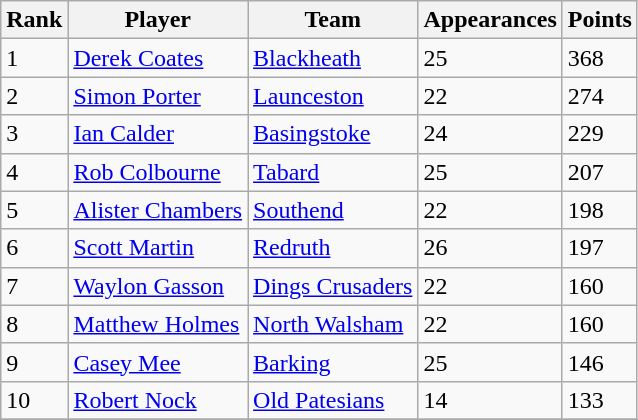<table class="wikitable">
<tr>
<th>Rank</th>
<th>Player</th>
<th>Team</th>
<th>Appearances</th>
<th>Points</th>
</tr>
<tr>
<td>1</td>
<td> <a href='#'>Derek Coates</a></td>
<td><a href='#'>Blackheath</a></td>
<td>25</td>
<td>368</td>
</tr>
<tr>
<td>2</td>
<td> <a href='#'>Simon Porter</a></td>
<td><a href='#'>Launceston</a></td>
<td>22</td>
<td>274</td>
</tr>
<tr>
<td>3</td>
<td> <a href='#'>Ian Calder</a></td>
<td><a href='#'>Basingstoke</a></td>
<td>24</td>
<td>229</td>
</tr>
<tr>
<td>4</td>
<td> <a href='#'>Rob Colbourne</a></td>
<td><a href='#'>Tabard</a></td>
<td>25</td>
<td>207</td>
</tr>
<tr>
<td>5</td>
<td> <a href='#'>Alister Chambers</a></td>
<td><a href='#'>Southend</a></td>
<td>22</td>
<td>198</td>
</tr>
<tr>
<td>6</td>
<td> <a href='#'>Scott Martin</a></td>
<td><a href='#'>Redruth</a></td>
<td>26</td>
<td>197</td>
</tr>
<tr>
<td>7</td>
<td> <a href='#'>Waylon Gasson</a></td>
<td><a href='#'>Dings Crusaders</a></td>
<td>22</td>
<td>160</td>
</tr>
<tr>
<td>8</td>
<td> <a href='#'>Matthew Holmes</a></td>
<td><a href='#'>North Walsham</a></td>
<td>22</td>
<td>160</td>
</tr>
<tr>
<td>9</td>
<td> <a href='#'>Casey Mee</a></td>
<td><a href='#'>Barking</a></td>
<td>25</td>
<td>146</td>
</tr>
<tr>
<td>10</td>
<td> <a href='#'>Robert Nock</a></td>
<td><a href='#'>Old Patesians</a></td>
<td>14</td>
<td>133</td>
</tr>
<tr>
</tr>
</table>
